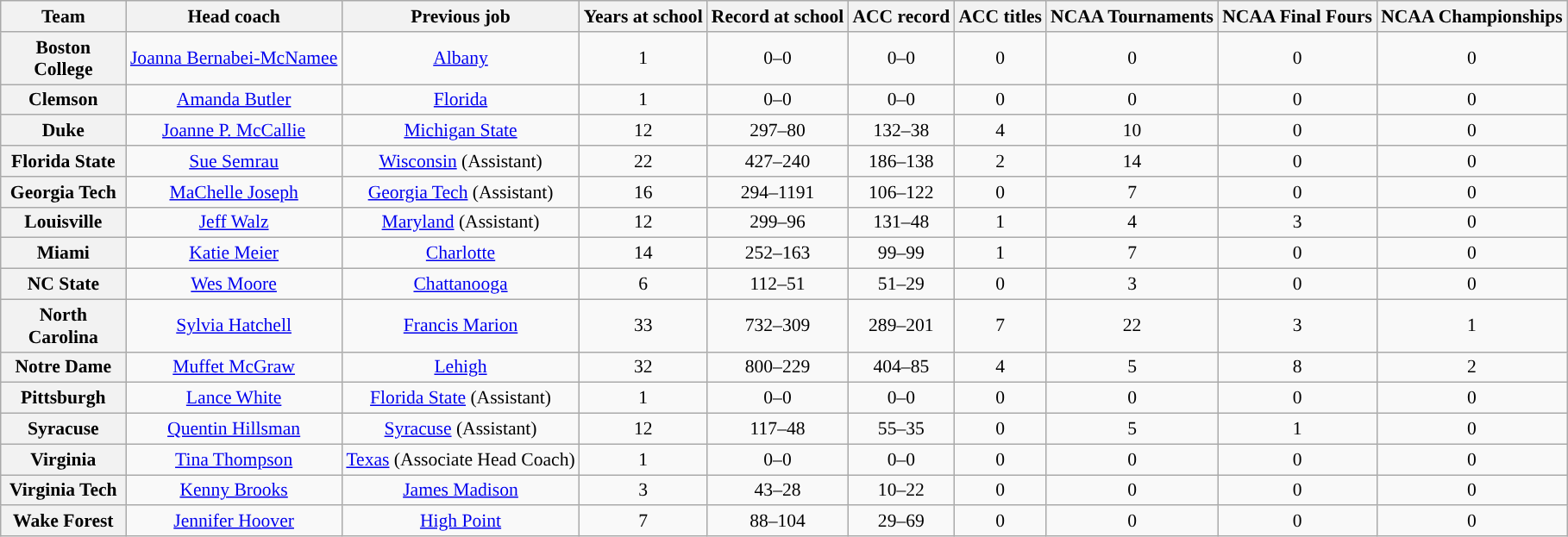<table class="wikitable sortable" style="text-align: center;font-size:90%;">
<tr>
<th width="90">Team</th>
<th>Head coach</th>
<th>Previous job</th>
<th>Years at school</th>
<th>Record at school</th>
<th>ACC record</th>
<th>ACC titles</th>
<th>NCAA Tournaments</th>
<th>NCAA Final Fours</th>
<th>NCAA Championships</th>
</tr>
<tr>
<th style=>Boston College</th>
<td><a href='#'>Joanna Bernabei-McNamee</a></td>
<td><a href='#'>Albany</a></td>
<td>1</td>
<td>0–0</td>
<td>0–0</td>
<td>0</td>
<td>0</td>
<td>0</td>
<td>0</td>
</tr>
<tr>
<th>Clemson</th>
<td><a href='#'>Amanda Butler</a></td>
<td><a href='#'>Florida</a></td>
<td>1</td>
<td>0–0</td>
<td>0–0</td>
<td>0</td>
<td>0</td>
<td>0</td>
<td>0</td>
</tr>
<tr>
<th>Duke</th>
<td><a href='#'>Joanne P. McCallie</a></td>
<td><a href='#'>Michigan State</a></td>
<td>12</td>
<td>297–80</td>
<td>132–38</td>
<td>4</td>
<td>10</td>
<td>0</td>
<td>0</td>
</tr>
<tr>
<th style=>Florida State</th>
<td><a href='#'>Sue Semrau</a></td>
<td><a href='#'>Wisconsin</a> (Assistant)</td>
<td>22</td>
<td>427–240</td>
<td>186–138</td>
<td>2</td>
<td>14</td>
<td>0</td>
<td>0</td>
</tr>
<tr>
<th>Georgia Tech</th>
<td><a href='#'>MaChelle Joseph</a></td>
<td><a href='#'>Georgia Tech</a> (Assistant)</td>
<td>16</td>
<td>294–1191</td>
<td>106–122</td>
<td>0</td>
<td>7</td>
<td>0</td>
<td>0</td>
</tr>
<tr>
<th>Louisville</th>
<td><a href='#'>Jeff Walz</a></td>
<td><a href='#'>Maryland</a> (Assistant)</td>
<td>12</td>
<td>299–96</td>
<td>131–48</td>
<td>1</td>
<td>4</td>
<td>3</td>
<td>0</td>
</tr>
<tr>
<th>Miami</th>
<td><a href='#'>Katie Meier</a></td>
<td><a href='#'>Charlotte</a></td>
<td>14</td>
<td>252–163</td>
<td>99–99</td>
<td>1</td>
<td>7</td>
<td>0</td>
<td>0</td>
</tr>
<tr>
<th>NC State</th>
<td><a href='#'>Wes Moore</a></td>
<td><a href='#'>Chattanooga</a></td>
<td>6</td>
<td>112–51</td>
<td>51–29</td>
<td>0</td>
<td>3</td>
<td>0</td>
<td>0</td>
</tr>
<tr>
<th>North Carolina</th>
<td><a href='#'>Sylvia Hatchell</a></td>
<td><a href='#'>Francis Marion</a></td>
<td>33</td>
<td>732–309</td>
<td>289–201</td>
<td>7</td>
<td>22</td>
<td>3</td>
<td>1</td>
</tr>
<tr>
<th style=>Notre Dame</th>
<td><a href='#'>Muffet McGraw</a></td>
<td><a href='#'>Lehigh</a></td>
<td>32</td>
<td>800–229</td>
<td>404–85</td>
<td>4</td>
<td>5</td>
<td>8</td>
<td>2</td>
</tr>
<tr>
<th style=>Pittsburgh</th>
<td><a href='#'>Lance White</a></td>
<td><a href='#'>Florida State</a> (Assistant)</td>
<td>1</td>
<td>0–0</td>
<td>0–0</td>
<td>0</td>
<td>0</td>
<td>0</td>
<td>0</td>
</tr>
<tr>
<th style=>Syracuse</th>
<td><a href='#'>Quentin Hillsman</a></td>
<td><a href='#'>Syracuse</a> (Assistant)</td>
<td>12</td>
<td>117–48</td>
<td>55–35</td>
<td>0</td>
<td>5</td>
<td>1</td>
<td>0</td>
</tr>
<tr>
<th>Virginia</th>
<td><a href='#'>Tina Thompson</a></td>
<td><a href='#'>Texas</a> (Associate Head Coach)</td>
<td>1</td>
<td>0–0</td>
<td>0–0</td>
<td>0</td>
<td>0</td>
<td>0</td>
<td>0</td>
</tr>
<tr>
<th>Virginia Tech</th>
<td><a href='#'>Kenny Brooks</a></td>
<td><a href='#'>James Madison</a></td>
<td>3</td>
<td>43–28</td>
<td>10–22</td>
<td>0</td>
<td>0</td>
<td>0</td>
<td>0</td>
</tr>
<tr>
<th style=>Wake Forest</th>
<td><a href='#'>Jennifer Hoover</a></td>
<td><a href='#'>High Point</a></td>
<td>7</td>
<td>88–104</td>
<td>29–69</td>
<td>0</td>
<td>0</td>
<td>0</td>
<td>0</td>
</tr>
</table>
